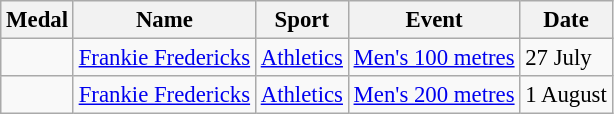<table class="wikitable sortable"  style="font-size:95%">
<tr>
<th>Medal</th>
<th>Name</th>
<th>Sport</th>
<th>Event</th>
<th>Date</th>
</tr>
<tr align=left>
<td></td>
<td><a href='#'>Frankie Fredericks</a></td>
<td><a href='#'>Athletics</a></td>
<td><a href='#'>Men's 100 metres</a></td>
<td>27 July</td>
</tr>
<tr align=left>
<td></td>
<td><a href='#'>Frankie Fredericks</a></td>
<td><a href='#'>Athletics</a></td>
<td><a href='#'>Men's 200 metres</a></td>
<td>1 August</td>
</tr>
</table>
